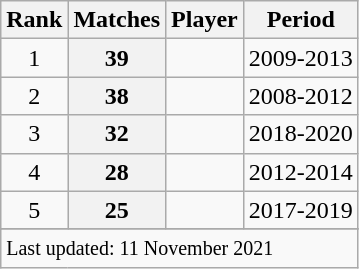<table class="wikitable plainrowheaders sortable">
<tr>
<th scope=col>Rank</th>
<th scope=col>Matches</th>
<th scope=col>Player</th>
<th scope=col>Period</th>
</tr>
<tr>
<td align=center>1</td>
<th scope=row style=text-align:center;>39</th>
<td></td>
<td>2009-2013</td>
</tr>
<tr>
<td align=center>2</td>
<th scope=row style=text-align:center;>38</th>
<td></td>
<td>2008-2012</td>
</tr>
<tr>
<td align=center>3</td>
<th scope=row style=text-align:center;>32</th>
<td></td>
<td>2018-2020</td>
</tr>
<tr>
<td align=center>4</td>
<th scope=row style=text-align:center;>28</th>
<td></td>
<td>2012-2014</td>
</tr>
<tr>
<td align=center>5</td>
<th scope=row style=text-align:center;>25</th>
<td></td>
<td>2017-2019</td>
</tr>
<tr>
</tr>
<tr class=sortbottom>
<td colspan=4><small>Last updated: 11 November 2021</small></td>
</tr>
</table>
